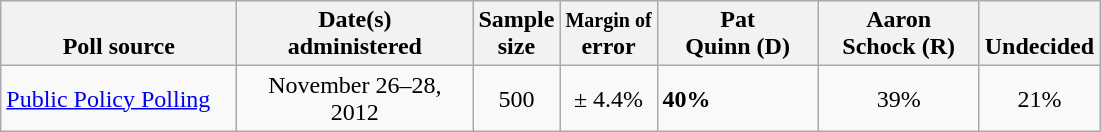<table class="wikitable">
<tr valign= bottom>
<th style="width:150px;">Poll source</th>
<th style="width:150px;">Date(s)<br>administered</th>
<th class=small>Sample<br>size</th>
<th><small>Margin of</small><br>error</th>
<th style="width:100px;">Pat<br>Quinn (D)</th>
<th style="width:100px;">Aaron<br>Schock (R)</th>
<th style="width:40px;">Undecided</th>
</tr>
<tr>
<td><a href='#'>Public Policy Polling</a></td>
<td align=center>November 26–28, 2012</td>
<td align=center>500</td>
<td align=center>± 4.4%</td>
<td><strong>40%</strong></td>
<td align=center>39%</td>
<td align=center>21%</td>
</tr>
</table>
